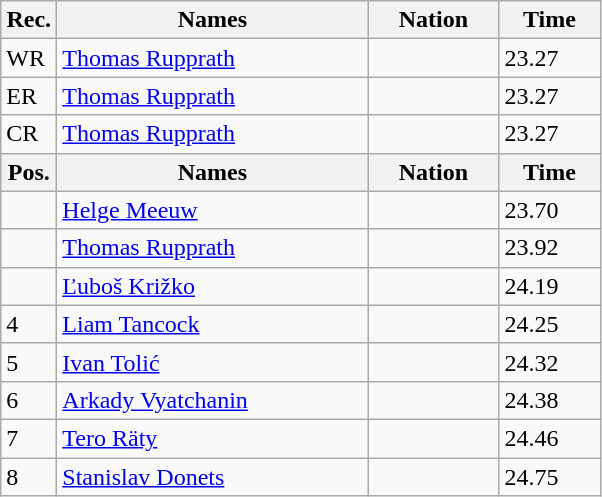<table class=wikitable>
<tr>
<th width="30">Rec.</th>
<th width="200">Names</th>
<th width="80">Nation</th>
<th width="60">Time</th>
</tr>
<tr>
<td>WR</td>
<td><a href='#'>Thomas Rupprath</a></td>
<td></td>
<td>23.27</td>
</tr>
<tr>
<td>ER</td>
<td><a href='#'>Thomas Rupprath</a></td>
<td></td>
<td>23.27</td>
</tr>
<tr>
<td>CR</td>
<td><a href='#'>Thomas Rupprath</a></td>
<td></td>
<td>23.27</td>
</tr>
<tr>
<th>Pos.</th>
<th>Names</th>
<th>Nation</th>
<th>Time</th>
</tr>
<tr>
<td></td>
<td><a href='#'>Helge Meeuw</a></td>
<td></td>
<td>23.70</td>
</tr>
<tr>
<td></td>
<td><a href='#'>Thomas Rupprath</a></td>
<td></td>
<td>23.92</td>
</tr>
<tr>
<td></td>
<td><a href='#'>Ľuboš Križko</a></td>
<td></td>
<td>24.19</td>
</tr>
<tr>
<td>4</td>
<td><a href='#'>Liam Tancock</a></td>
<td></td>
<td>24.25</td>
</tr>
<tr>
<td>5</td>
<td><a href='#'>Ivan Tolić</a></td>
<td></td>
<td>24.32</td>
</tr>
<tr>
<td>6</td>
<td><a href='#'>Arkady Vyatchanin</a></td>
<td></td>
<td>24.38</td>
</tr>
<tr>
<td>7</td>
<td><a href='#'>Tero Räty</a></td>
<td></td>
<td>24.46</td>
</tr>
<tr>
<td>8</td>
<td><a href='#'>Stanislav Donets</a></td>
<td></td>
<td>24.75</td>
</tr>
</table>
